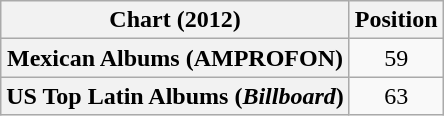<table class="wikitable sortable plainrowheaders">
<tr>
<th scope="col">Chart (2012)</th>
<th scope="col">Position</th>
</tr>
<tr>
<th scope="row">Mexican Albums (AMPROFON)</th>
<td style="text-align:center;">59</td>
</tr>
<tr>
<th scope="row">US Top Latin Albums (<em>Billboard</em>)</th>
<td style="text-align:center;">63</td>
</tr>
</table>
